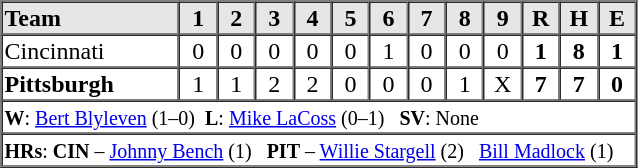<table border=1 cellspacing=0 width=425 style="margin-left:3em;">
<tr style="text-align:center; background-color:#e6e6e6;">
<th align=left width=28%>Team</th>
<th width=6%>1</th>
<th width=6%>2</th>
<th width=6%>3</th>
<th width=6%>4</th>
<th width=6%>5</th>
<th width=6%>6</th>
<th width=6%>7</th>
<th width=6%>8</th>
<th width=6%>9</th>
<th width=6%>R</th>
<th width=6%>H</th>
<th width=6%>E</th>
</tr>
<tr style="text-align:center;">
<td align=left>Cincinnati</td>
<td>0</td>
<td>0</td>
<td>0</td>
<td>0</td>
<td>0</td>
<td>1</td>
<td>0</td>
<td>0</td>
<td>0</td>
<td><strong>1</strong></td>
<td><strong>8</strong></td>
<td><strong>1</strong></td>
</tr>
<tr style="text-align:center;">
<td align=left><strong>Pittsburgh</strong></td>
<td>1</td>
<td>1</td>
<td>2</td>
<td>2</td>
<td>0</td>
<td>0</td>
<td>0</td>
<td>1</td>
<td>X</td>
<td><strong>7</strong></td>
<td><strong>7</strong></td>
<td><strong>0</strong></td>
</tr>
<tr style="text-align:left;">
<td colspan=14><small><strong>W</strong>: <a href='#'>Bert Blyleven</a> (1–0)  <strong>L</strong>: <a href='#'>Mike LaCoss</a> (0–1)   <strong>SV</strong>: None</small></td>
</tr>
<tr style="text-align:left;">
<td colspan=14><small><strong>HRs</strong>: <strong>CIN</strong> – <a href='#'>Johnny Bench</a> (1)   <strong>PIT</strong> – <a href='#'>Willie Stargell</a> (2)   <a href='#'>Bill Madlock</a> (1)</small></td>
</tr>
</table>
